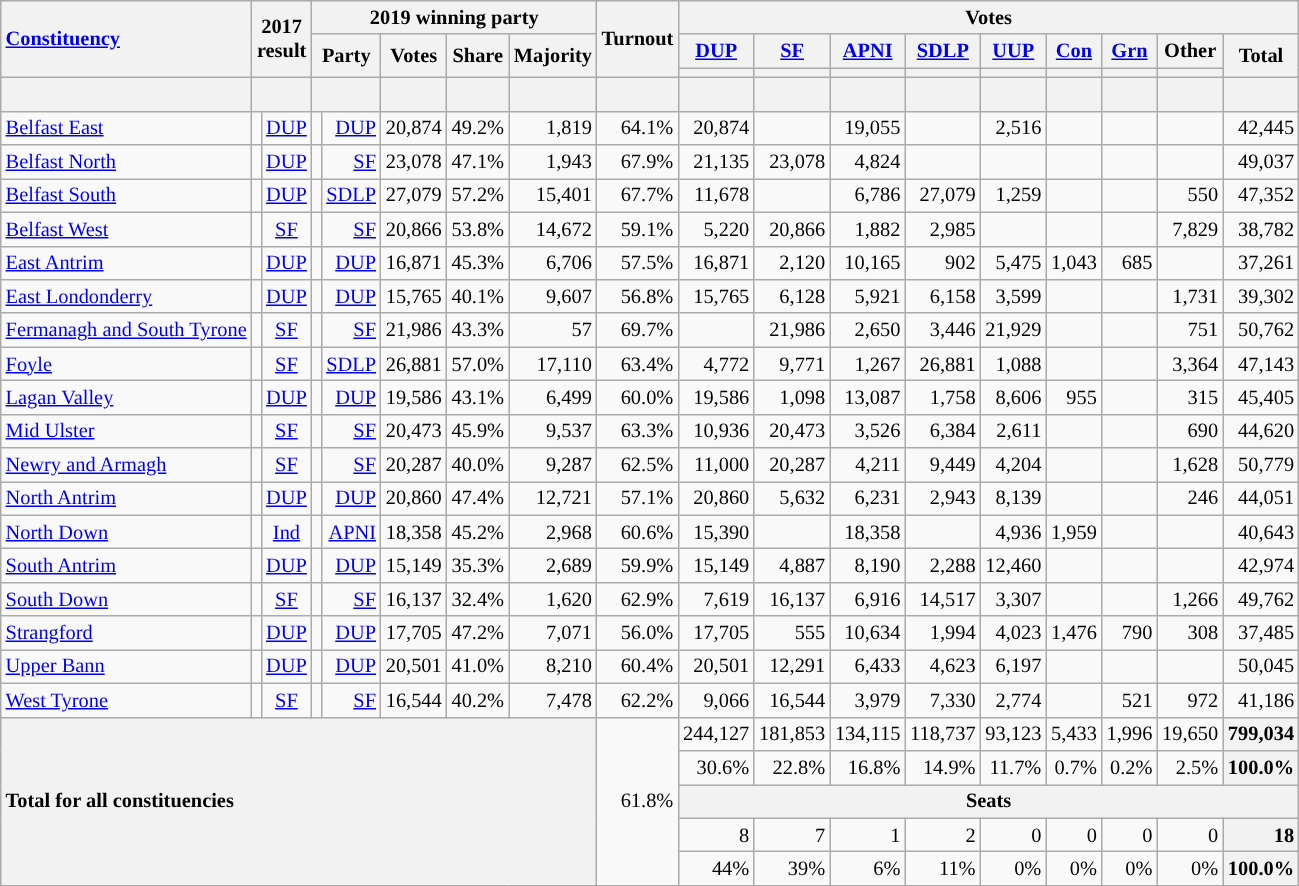<table class="wikitable sortable sticky-header-multi" style="text-align:right; font-size:85%">
<tr>
<th rowspan="3" scope="col" style="text-align:left;"><a href='#'>Constituency</a></th>
<th colspan="2" rowspan="3" scope="col">2017<br>result</th>
<th colspan="5">2019 winning party</th>
<th rowspan="3" scope="col">Turnout</th>
<th colspan="9" scope="col">Votes</th>
</tr>
<tr>
<th colspan="2" rowspan="2">Party</th>
<th rowspan="2" scope="col">Votes</th>
<th rowspan="2" scope="col">Share</th>
<th rowspan="2" scope="col">Majority</th>
<th scope="col"><a href='#'>DUP</a></th>
<th scope="col"><a href='#'>SF</a></th>
<th scope="col"><a href='#'>APNI</a></th>
<th scope="col"><a href='#'>SDLP</a></th>
<th scope="col"><a href='#'>UUP</a></th>
<th scope="col"><a href='#'>Con</a></th>
<th scope="col"><a href='#'>Grn</a></th>
<th scope="col">Other</th>
<th rowspan="2" scope="col">Total</th>
</tr>
<tr>
<th scope="col" style="background:"></th>
<th scope="col" style="background:"></th>
<th scope="col" style="background:"></th>
<th scope="col" style="background:"></th>
<th scope="col" style="background:"></th>
<th scope="col" style="background:"></th>
<th scope="col" style="background:"></th>
<th></th>
</tr>
<tr>
<th><br></th>
<th colspan="2"></th>
<th colspan="2"></th>
<th></th>
<th></th>
<th></th>
<th></th>
<th></th>
<th></th>
<th></th>
<th></th>
<th></th>
<th></th>
<th></th>
<th></th>
<th></th>
</tr>
<tr>
<td style="text-align:left;"><a href='#'>Belfast East</a></td>
<td style="background:"></td>
<td style="text-align:center;"><a href='#'>DUP</a></td>
<td style="background:"></td>
<td><a href='#'>DUP</a></td>
<td>20,874</td>
<td>49.2%</td>
<td>1,819</td>
<td>64.1%</td>
<td>20,874</td>
<td></td>
<td>19,055</td>
<td></td>
<td>2,516</td>
<td></td>
<td></td>
<td></td>
<td>42,445</td>
</tr>
<tr>
<td style="text-align:left;"><a href='#'>Belfast North</a></td>
<td style="background:"></td>
<td style="text-align:center;"><a href='#'>DUP</a></td>
<td style="background:"></td>
<td><a href='#'>SF</a></td>
<td>23,078</td>
<td>47.1%</td>
<td>1,943</td>
<td>67.9%</td>
<td>21,135</td>
<td>23,078</td>
<td>4,824</td>
<td></td>
<td></td>
<td></td>
<td></td>
<td></td>
<td>49,037</td>
</tr>
<tr>
<td style="text-align:left;"><a href='#'>Belfast South</a></td>
<td style="background:"></td>
<td style="text-align:center;"><a href='#'>DUP</a></td>
<td style="background:"></td>
<td><a href='#'>SDLP</a></td>
<td>27,079</td>
<td>57.2%</td>
<td>15,401</td>
<td>67.7%</td>
<td>11,678</td>
<td></td>
<td>6,786</td>
<td>27,079</td>
<td>1,259</td>
<td></td>
<td></td>
<td>550</td>
<td>47,352</td>
</tr>
<tr>
<td style="text-align:left;"><a href='#'>Belfast West</a></td>
<td style="background:"></td>
<td style="text-align:center;"><a href='#'>SF</a></td>
<td style="background:"></td>
<td><a href='#'>SF</a></td>
<td>20,866</td>
<td>53.8%</td>
<td>14,672</td>
<td>59.1%</td>
<td>5,220</td>
<td>20,866</td>
<td>1,882</td>
<td>2,985</td>
<td></td>
<td></td>
<td></td>
<td>7,829</td>
<td>38,782</td>
</tr>
<tr>
<td style="text-align:left;"><a href='#'>East Antrim</a></td>
<td style="background:"></td>
<td style="text-align:center;"><a href='#'>DUP</a></td>
<td style="background:"></td>
<td><a href='#'>DUP</a></td>
<td>16,871</td>
<td>45.3%</td>
<td>6,706</td>
<td>57.5%</td>
<td>16,871</td>
<td>2,120</td>
<td>10,165</td>
<td>902</td>
<td>5,475</td>
<td>1,043</td>
<td>685</td>
<td></td>
<td>37,261</td>
</tr>
<tr>
<td style="text-align:left;"><a href='#'>East Londonderry</a></td>
<td style="background:"></td>
<td style="text-align:center;"><a href='#'>DUP</a></td>
<td style="background:"></td>
<td><a href='#'>DUP</a></td>
<td>15,765</td>
<td>40.1%</td>
<td>9,607</td>
<td>56.8%</td>
<td>15,765</td>
<td>6,128</td>
<td>5,921</td>
<td>6,158</td>
<td>3,599</td>
<td></td>
<td></td>
<td>1,731</td>
<td>39,302</td>
</tr>
<tr>
<td style="text-align:left;"><a href='#'>Fermanagh and South Tyrone</a></td>
<td style="background:"></td>
<td style="text-align:center;"><a href='#'>SF</a></td>
<td style="background:"></td>
<td><a href='#'>SF</a></td>
<td>21,986</td>
<td>43.3%</td>
<td>57</td>
<td>69.7%</td>
<td></td>
<td>21,986</td>
<td>2,650</td>
<td>3,446</td>
<td>21,929</td>
<td></td>
<td></td>
<td>751</td>
<td>50,762</td>
</tr>
<tr>
<td style="text-align:left;"><a href='#'>Foyle</a></td>
<td style="background:"></td>
<td style="text-align:center;"><a href='#'>SF</a></td>
<td style="background:"></td>
<td><a href='#'>SDLP</a></td>
<td>26,881</td>
<td>57.0%</td>
<td>17,110</td>
<td>63.4%</td>
<td>4,772</td>
<td>9,771</td>
<td>1,267</td>
<td>26,881</td>
<td>1,088</td>
<td></td>
<td></td>
<td>3,364</td>
<td>47,143</td>
</tr>
<tr>
<td style="text-align:left;"><a href='#'>Lagan Valley</a></td>
<td style="background:"></td>
<td style="text-align:center;"><a href='#'>DUP</a></td>
<td style="background:"></td>
<td><a href='#'>DUP</a></td>
<td>19,586</td>
<td>43.1%</td>
<td>6,499</td>
<td>60.0%</td>
<td>19,586</td>
<td>1,098</td>
<td>13,087</td>
<td>1,758</td>
<td>8,606</td>
<td>955</td>
<td></td>
<td>315</td>
<td>45,405</td>
</tr>
<tr>
<td style="text-align:left;"><a href='#'>Mid Ulster</a></td>
<td style="background:"></td>
<td style="text-align:center;"><a href='#'>SF</a></td>
<td style="background:"></td>
<td><a href='#'>SF</a></td>
<td>20,473</td>
<td>45.9%</td>
<td>9,537</td>
<td>63.3%</td>
<td>10,936</td>
<td>20,473</td>
<td>3,526</td>
<td>6,384</td>
<td>2,611</td>
<td></td>
<td></td>
<td>690</td>
<td>44,620</td>
</tr>
<tr>
<td style="text-align:left;"><a href='#'>Newry and Armagh</a></td>
<td style="background:"></td>
<td style="text-align:center;"><a href='#'>SF</a></td>
<td style="background:"></td>
<td><a href='#'>SF</a></td>
<td>20,287</td>
<td>40.0%</td>
<td>9,287</td>
<td>62.5%</td>
<td>11,000</td>
<td>20,287</td>
<td>4,211</td>
<td>9,449</td>
<td>4,204</td>
<td></td>
<td></td>
<td>1,628</td>
<td>50,779</td>
</tr>
<tr>
<td style="text-align:left;"><a href='#'>North Antrim</a></td>
<td style="background:"></td>
<td style="text-align:center;"><a href='#'>DUP</a></td>
<td style="background:"></td>
<td><a href='#'>DUP</a></td>
<td>20,860</td>
<td>47.4%</td>
<td>12,721</td>
<td>57.1%</td>
<td>20,860</td>
<td>5,632</td>
<td>6,231</td>
<td>2,943</td>
<td>8,139</td>
<td></td>
<td></td>
<td>246</td>
<td>44,051</td>
</tr>
<tr>
<td style="text-align:left;"><a href='#'>North Down</a></td>
<td style="background:"></td>
<td style="text-align:center;"><a href='#'>Ind</a></td>
<td style="background:"></td>
<td><a href='#'>APNI</a></td>
<td>18,358</td>
<td>45.2%</td>
<td>2,968</td>
<td>60.6%</td>
<td>15,390</td>
<td></td>
<td>18,358</td>
<td></td>
<td>4,936</td>
<td>1,959</td>
<td></td>
<td></td>
<td>40,643</td>
</tr>
<tr>
<td style="text-align:left;"><a href='#'>South Antrim</a></td>
<td style="background:"></td>
<td style="text-align:center;"><a href='#'>DUP</a></td>
<td style="background:"></td>
<td><a href='#'>DUP</a></td>
<td>15,149</td>
<td>35.3%</td>
<td>2,689</td>
<td>59.9%</td>
<td>15,149</td>
<td>4,887</td>
<td>8,190</td>
<td>2,288</td>
<td>12,460</td>
<td></td>
<td></td>
<td></td>
<td>42,974</td>
</tr>
<tr>
<td style="text-align:left;"><a href='#'>South Down</a></td>
<td style="background:"></td>
<td style="text-align:center;"><a href='#'>SF</a></td>
<td style="background:"></td>
<td><a href='#'>SF</a></td>
<td>16,137</td>
<td>32.4%</td>
<td>1,620</td>
<td>62.9%</td>
<td>7,619</td>
<td>16,137</td>
<td>6,916</td>
<td>14,517</td>
<td>3,307</td>
<td></td>
<td></td>
<td>1,266</td>
<td>49,762</td>
</tr>
<tr>
<td style="text-align:left;"><a href='#'>Strangford</a></td>
<td style="background:"></td>
<td style="text-align:center;"><a href='#'>DUP</a></td>
<td style="background:"></td>
<td><a href='#'>DUP</a></td>
<td>17,705</td>
<td>47.2%</td>
<td>7,071</td>
<td>56.0%</td>
<td>17,705</td>
<td>555</td>
<td>10,634</td>
<td>1,994</td>
<td>4,023</td>
<td>1,476</td>
<td>790</td>
<td>308</td>
<td>37,485</td>
</tr>
<tr>
<td style="text-align:left;"><a href='#'>Upper Bann</a></td>
<td style="background:"></td>
<td style="text-align:center;"><a href='#'>DUP</a></td>
<td style="background:"></td>
<td><a href='#'>DUP</a></td>
<td>20,501</td>
<td>41.0%</td>
<td>8,210</td>
<td>60.4%</td>
<td>20,501</td>
<td>12,291</td>
<td>6,433</td>
<td>4,623</td>
<td>6,197</td>
<td></td>
<td></td>
<td></td>
<td>50,045</td>
</tr>
<tr>
<td style="text-align:left;"><a href='#'>West Tyrone</a></td>
<td style="background:"></td>
<td style="text-align:center;"><a href='#'>SF</a></td>
<td style="background:"></td>
<td><a href='#'>SF</a></td>
<td>16,544</td>
<td>40.2%</td>
<td>7,478</td>
<td>62.2%</td>
<td>9,066</td>
<td>16,544</td>
<td>3,979</td>
<td>7,330</td>
<td>2,774</td>
<td></td>
<td>521</td>
<td>972</td>
<td>41,186</td>
</tr>
<tr class="sortbottom">
<th colspan="8" rowspan="5" scope="col" style="text-align:left;">Total for all constituencies</th>
<td rowspan="5" style="text-align:right;">61.8%</td>
<td>244,127</td>
<td>181,853</td>
<td>134,115</td>
<td>118,737</td>
<td>93,123</td>
<td>5,433</td>
<td>1,996</td>
<td>19,650</td>
<th scope="col" style="text-align:right;">799,034</th>
</tr>
<tr class="sortbottom">
<td>30.6%</td>
<td>22.8%</td>
<td>16.8%</td>
<td>14.9%</td>
<td>11.7%</td>
<td>0.7%</td>
<td>0.2%</td>
<td>2.5%</td>
<th scope="col" style="text-align:right;">100.0%</th>
</tr>
<tr class="sortbottom">
<th colspan="9" scope="col">Seats</th>
</tr>
<tr class="sortbottom">
<td>8</td>
<td>7</td>
<td>1</td>
<td>2</td>
<td>0</td>
<td>0</td>
<td>0</td>
<td>0</td>
<th scope="col" style="text-align:right;">18</th>
</tr>
<tr class="sortbottom">
<td>44%</td>
<td>39%</td>
<td>6%</td>
<td>11%</td>
<td>0%</td>
<td>0%</td>
<td>0%</td>
<td>0%</td>
<th scope="col" style="text-align:right;">100.0%</th>
</tr>
</table>
